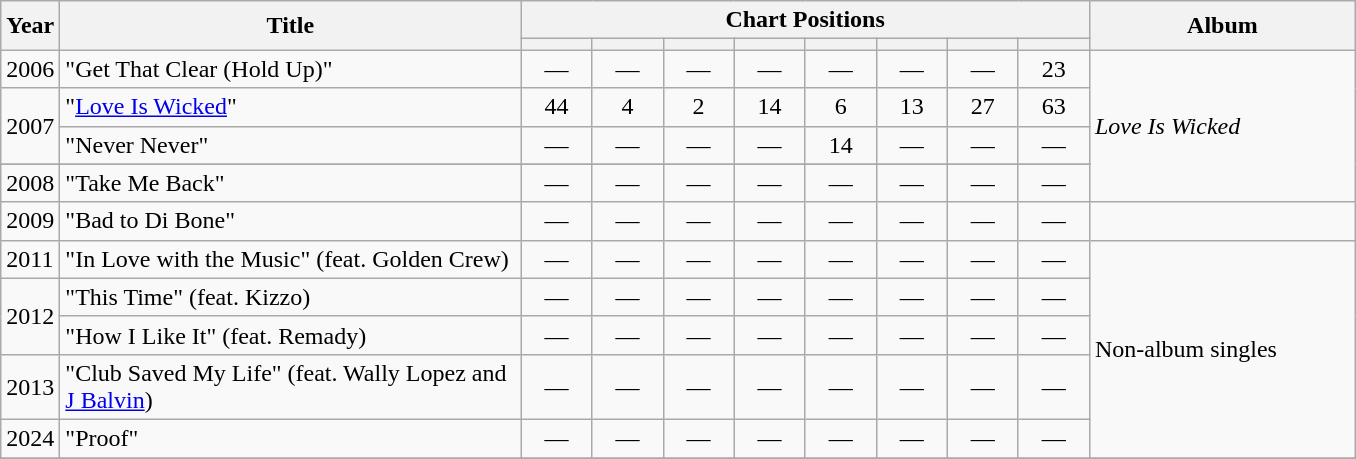<table class="wikitable">
<tr>
<th width="28" rowspan=2>Year</th>
<th width="300" rowspan=2>Title</th>
<th colspan=8>Chart Positions</th>
<th width="170" rowspan=2>Album</th>
</tr>
<tr>
<th width="40"></th>
<th width="40"></th>
<th width="40"></th>
<th width="40"></th>
<th width="40"></th>
<th width="40"></th>
<th width="40"></th>
<th width="40"></th>
</tr>
<tr>
<td align="left" rowspan=1>2006</td>
<td>"Get That Clear (Hold Up)"</td>
<td align="center">—</td>
<td align="center">—</td>
<td align="center">—</td>
<td align="center">—</td>
<td align="center">—</td>
<td align="center">—</td>
<td align="center">—</td>
<td align="center">23</td>
<td align="left" rowspan=5><em>Love Is Wicked</em></td>
</tr>
<tr>
<td align="left" rowspan=2>2007</td>
<td>"<a href='#'>Love Is Wicked</a>"</td>
<td align="center">44</td>
<td align="center">4</td>
<td align="center">2</td>
<td align="center">14</td>
<td align="center">6</td>
<td align="center">13</td>
<td align="center">27</td>
<td align="center">63</td>
</tr>
<tr>
<td>"Never Never"</td>
<td align="center">—</td>
<td align="center">—</td>
<td align="center">—</td>
<td align="center">—</td>
<td align="center">14</td>
<td align="center">—</td>
<td align="center">—</td>
<td align="center">—</td>
</tr>
<tr>
</tr>
<tr>
<td align="left" rowspan=1>2008</td>
<td>"Take Me Back"</td>
<td align="center">—</td>
<td align="center">—</td>
<td align="center">—</td>
<td align="center">—</td>
<td align="center">—</td>
<td align="center">—</td>
<td align="center">—</td>
<td align="center">—</td>
</tr>
<tr>
<td align="left" rowspan=1>2009</td>
<td>"Bad to Di Bone"</td>
<td align="center">—</td>
<td align="center">—</td>
<td align="center">—</td>
<td align="center">—</td>
<td align="center">—</td>
<td align="center">—</td>
<td align="center">—</td>
<td align="center">—</td>
</tr>
<tr>
<td align="left" rowspan=1>2011</td>
<td>"In Love with the Music" (feat. Golden Crew)</td>
<td align="center">—</td>
<td align="center">—</td>
<td align="center">—</td>
<td align="center">—</td>
<td align="center">—</td>
<td align="center">—</td>
<td align="center">—</td>
<td align="center">—</td>
<td rowspan=5>Non-album singles</td>
</tr>
<tr>
<td align="left" rowspan=2>2012</td>
<td>"This Time" (feat. Kizzo)</td>
<td align="center">—</td>
<td align="center">—</td>
<td align="center">—</td>
<td align="center">—</td>
<td align="center">—</td>
<td align="center">—</td>
<td align="center">—</td>
<td align="center">—</td>
</tr>
<tr>
<td>"How I Like It" (feat. Remady)</td>
<td align="center">—</td>
<td align="center">—</td>
<td align="center">—</td>
<td align="center">—</td>
<td align="center">—</td>
<td align="center">—</td>
<td align="center">—</td>
<td align="center">—</td>
</tr>
<tr>
<td align="left" rowspan=1>2013</td>
<td>"Club Saved My Life" (feat. Wally Lopez and <a href='#'>J Balvin</a>)</td>
<td align="center">—</td>
<td align="center">—</td>
<td align="center">—</td>
<td align="center">—</td>
<td align="center">—</td>
<td align="center">—</td>
<td align="center">—</td>
<td align="center">—</td>
</tr>
<tr>
<td align="left" rowspan=1>2024</td>
<td>"Proof"</td>
<td align="center">—</td>
<td align="center">—</td>
<td align="center">—</td>
<td align="center">—</td>
<td align="center">—</td>
<td align="center">—</td>
<td align="center">—</td>
<td align="center">—</td>
</tr>
<tr>
</tr>
</table>
